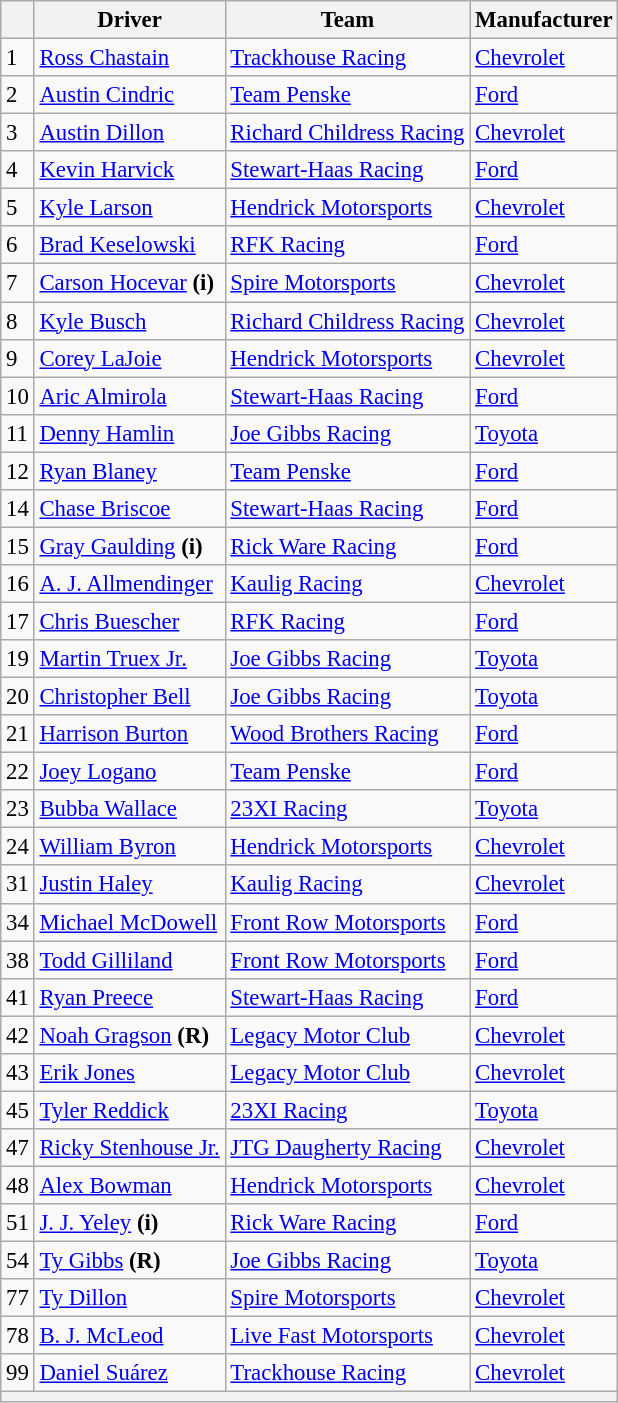<table class="wikitable" style="font-size:95%">
<tr>
<th></th>
<th>Driver</th>
<th>Team</th>
<th>Manufacturer</th>
</tr>
<tr>
<td>1</td>
<td><a href='#'>Ross Chastain</a></td>
<td><a href='#'>Trackhouse Racing</a></td>
<td><a href='#'>Chevrolet</a></td>
</tr>
<tr>
<td>2</td>
<td><a href='#'>Austin Cindric</a></td>
<td><a href='#'>Team Penske</a></td>
<td><a href='#'>Ford</a></td>
</tr>
<tr>
<td>3</td>
<td><a href='#'>Austin Dillon</a></td>
<td nowrap><a href='#'>Richard Childress Racing</a></td>
<td><a href='#'>Chevrolet</a></td>
</tr>
<tr>
<td>4</td>
<td><a href='#'>Kevin Harvick</a></td>
<td><a href='#'>Stewart-Haas Racing</a></td>
<td><a href='#'>Ford</a></td>
</tr>
<tr>
<td>5</td>
<td><a href='#'>Kyle Larson</a></td>
<td><a href='#'>Hendrick Motorsports</a></td>
<td><a href='#'>Chevrolet</a></td>
</tr>
<tr>
<td>6</td>
<td><a href='#'>Brad Keselowski</a></td>
<td><a href='#'>RFK Racing</a></td>
<td><a href='#'>Ford</a></td>
</tr>
<tr>
<td>7</td>
<td><a href='#'>Carson Hocevar</a> <strong>(i)</strong></td>
<td><a href='#'>Spire Motorsports</a></td>
<td><a href='#'>Chevrolet</a></td>
</tr>
<tr>
<td>8</td>
<td><a href='#'>Kyle Busch</a></td>
<td><a href='#'>Richard Childress Racing</a></td>
<td><a href='#'>Chevrolet</a></td>
</tr>
<tr>
<td>9</td>
<td><a href='#'>Corey LaJoie</a></td>
<td><a href='#'>Hendrick Motorsports</a></td>
<td><a href='#'>Chevrolet</a></td>
</tr>
<tr>
<td>10</td>
<td><a href='#'>Aric Almirola</a></td>
<td><a href='#'>Stewart-Haas Racing</a></td>
<td><a href='#'>Ford</a></td>
</tr>
<tr>
<td>11</td>
<td><a href='#'>Denny Hamlin</a></td>
<td><a href='#'>Joe Gibbs Racing</a></td>
<td><a href='#'>Toyota</a></td>
</tr>
<tr>
<td>12</td>
<td><a href='#'>Ryan Blaney</a></td>
<td><a href='#'>Team Penske</a></td>
<td><a href='#'>Ford</a></td>
</tr>
<tr>
<td>14</td>
<td><a href='#'>Chase Briscoe</a></td>
<td><a href='#'>Stewart-Haas Racing</a></td>
<td><a href='#'>Ford</a></td>
</tr>
<tr>
<td>15</td>
<td><a href='#'>Gray Gaulding</a> <strong>(i)</strong></td>
<td><a href='#'>Rick Ware Racing</a></td>
<td><a href='#'>Ford</a></td>
</tr>
<tr>
<td>16</td>
<td><a href='#'>A. J. Allmendinger</a></td>
<td><a href='#'>Kaulig Racing</a></td>
<td><a href='#'>Chevrolet</a></td>
</tr>
<tr>
<td>17</td>
<td><a href='#'>Chris Buescher</a></td>
<td><a href='#'>RFK Racing</a></td>
<td><a href='#'>Ford</a></td>
</tr>
<tr>
<td>19</td>
<td><a href='#'>Martin Truex Jr.</a></td>
<td><a href='#'>Joe Gibbs Racing</a></td>
<td><a href='#'>Toyota</a></td>
</tr>
<tr>
<td>20</td>
<td><a href='#'>Christopher Bell</a></td>
<td><a href='#'>Joe Gibbs Racing</a></td>
<td><a href='#'>Toyota</a></td>
</tr>
<tr>
<td>21</td>
<td><a href='#'>Harrison Burton</a></td>
<td><a href='#'>Wood Brothers Racing</a></td>
<td><a href='#'>Ford</a></td>
</tr>
<tr>
<td>22</td>
<td><a href='#'>Joey Logano</a></td>
<td><a href='#'>Team Penske</a></td>
<td><a href='#'>Ford</a></td>
</tr>
<tr>
<td>23</td>
<td><a href='#'>Bubba Wallace</a></td>
<td><a href='#'>23XI Racing</a></td>
<td><a href='#'>Toyota</a></td>
</tr>
<tr>
<td>24</td>
<td><a href='#'>William Byron</a></td>
<td><a href='#'>Hendrick Motorsports</a></td>
<td><a href='#'>Chevrolet</a></td>
</tr>
<tr>
<td>31</td>
<td><a href='#'>Justin Haley</a></td>
<td><a href='#'>Kaulig Racing</a></td>
<td><a href='#'>Chevrolet</a></td>
</tr>
<tr>
<td>34</td>
<td><a href='#'>Michael McDowell</a></td>
<td><a href='#'>Front Row Motorsports</a></td>
<td><a href='#'>Ford</a></td>
</tr>
<tr>
<td>38</td>
<td><a href='#'>Todd Gilliland</a></td>
<td><a href='#'>Front Row Motorsports</a></td>
<td><a href='#'>Ford</a></td>
</tr>
<tr>
<td>41</td>
<td><a href='#'>Ryan Preece</a></td>
<td><a href='#'>Stewart-Haas Racing</a></td>
<td><a href='#'>Ford</a></td>
</tr>
<tr>
<td>42</td>
<td><a href='#'>Noah Gragson</a> <strong>(R)</strong></td>
<td><a href='#'>Legacy Motor Club</a></td>
<td><a href='#'>Chevrolet</a></td>
</tr>
<tr>
<td>43</td>
<td><a href='#'>Erik Jones</a></td>
<td><a href='#'>Legacy Motor Club</a></td>
<td><a href='#'>Chevrolet</a></td>
</tr>
<tr>
<td>45</td>
<td><a href='#'>Tyler Reddick</a></td>
<td><a href='#'>23XI Racing</a></td>
<td><a href='#'>Toyota</a></td>
</tr>
<tr>
<td>47</td>
<td nowrap><a href='#'>Ricky Stenhouse Jr.</a></td>
<td><a href='#'>JTG Daugherty Racing</a></td>
<td><a href='#'>Chevrolet</a></td>
</tr>
<tr>
<td>48</td>
<td><a href='#'>Alex Bowman</a></td>
<td><a href='#'>Hendrick Motorsports</a></td>
<td><a href='#'>Chevrolet</a></td>
</tr>
<tr>
<td>51</td>
<td><a href='#'>J. J. Yeley</a> <strong>(i)</strong></td>
<td><a href='#'>Rick Ware Racing</a></td>
<td><a href='#'>Ford</a></td>
</tr>
<tr>
<td>54</td>
<td><a href='#'>Ty Gibbs</a> <strong>(R)</strong></td>
<td><a href='#'>Joe Gibbs Racing</a></td>
<td><a href='#'>Toyota</a></td>
</tr>
<tr>
<td>77</td>
<td><a href='#'>Ty Dillon</a></td>
<td><a href='#'>Spire Motorsports</a></td>
<td><a href='#'>Chevrolet</a></td>
</tr>
<tr>
<td>78</td>
<td><a href='#'>B. J. McLeod</a></td>
<td><a href='#'>Live Fast Motorsports</a></td>
<td><a href='#'>Chevrolet</a></td>
</tr>
<tr>
<td>99</td>
<td><a href='#'>Daniel Suárez</a></td>
<td><a href='#'>Trackhouse Racing</a></td>
<td><a href='#'>Chevrolet</a></td>
</tr>
<tr>
<th colspan="4"></th>
</tr>
</table>
